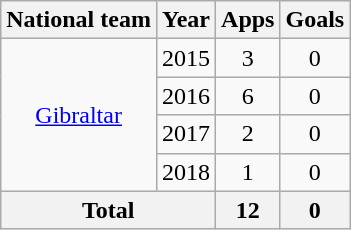<table class="wikitable" style="text-align:center">
<tr>
<th>National team</th>
<th>Year</th>
<th>Apps</th>
<th>Goals</th>
</tr>
<tr>
<td rowspan="4"><a href='#'>Gibraltar</a></td>
<td>2015</td>
<td>3</td>
<td>0</td>
</tr>
<tr>
<td>2016</td>
<td>6</td>
<td>0</td>
</tr>
<tr>
<td>2017</td>
<td>2</td>
<td>0</td>
</tr>
<tr>
<td>2018</td>
<td>1</td>
<td>0</td>
</tr>
<tr>
<th colspan="2">Total</th>
<th>12</th>
<th>0</th>
</tr>
</table>
